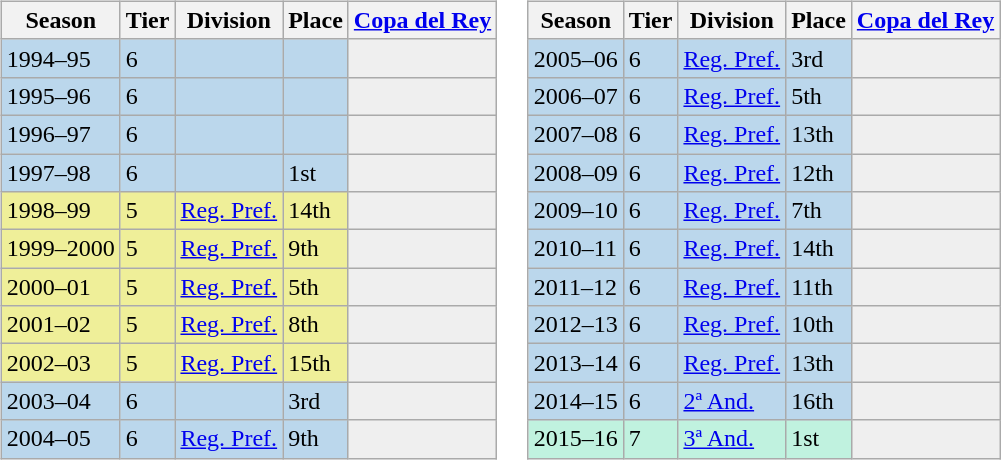<table>
<tr>
<td valign="top" width=0%><br><table class="wikitable">
<tr style="background:#f0f6fa;">
<th>Season</th>
<th>Tier</th>
<th>Division</th>
<th>Place</th>
<th><a href='#'>Copa del Rey</a></th>
</tr>
<tr>
<td style="background:#BBD7EC;">1994–95</td>
<td style="background:#BBD7EC;">6</td>
<td style="background:#BBD7EC;"></td>
<td style="background:#BBD7EC;"></td>
<th style="background:#efefef;"></th>
</tr>
<tr>
<td style="background:#BBD7EC;">1995–96</td>
<td style="background:#BBD7EC;">6</td>
<td style="background:#BBD7EC;"></td>
<td style="background:#BBD7EC;"></td>
<th style="background:#efefef;"></th>
</tr>
<tr>
<td style="background:#BBD7EC;">1996–97</td>
<td style="background:#BBD7EC;">6</td>
<td style="background:#BBD7EC;"></td>
<td style="background:#BBD7EC;"></td>
<th style="background:#efefef;"></th>
</tr>
<tr>
<td style="background:#BBD7EC;">1997–98</td>
<td style="background:#BBD7EC;">6</td>
<td style="background:#BBD7EC;"></td>
<td style="background:#BBD7EC;">1st</td>
<th style="background:#efefef;"></th>
</tr>
<tr>
<td style="background:#EFEF99;">1998–99</td>
<td style="background:#EFEF99;">5</td>
<td style="background:#EFEF99;"><a href='#'>Reg. Pref.</a></td>
<td style="background:#EFEF99;">14th</td>
<th style="background:#efefef;"></th>
</tr>
<tr>
<td style="background:#EFEF99;">1999–2000</td>
<td style="background:#EFEF99;">5</td>
<td style="background:#EFEF99;"><a href='#'>Reg. Pref.</a></td>
<td style="background:#EFEF99;">9th</td>
<th style="background:#efefef;"></th>
</tr>
<tr>
<td style="background:#EFEF99;">2000–01</td>
<td style="background:#EFEF99;">5</td>
<td style="background:#EFEF99;"><a href='#'>Reg. Pref.</a></td>
<td style="background:#EFEF99;">5th</td>
<th style="background:#efefef;"></th>
</tr>
<tr>
<td style="background:#EFEF99;">2001–02</td>
<td style="background:#EFEF99;">5</td>
<td style="background:#EFEF99;"><a href='#'>Reg. Pref.</a></td>
<td style="background:#EFEF99;">8th</td>
<th style="background:#efefef;"></th>
</tr>
<tr>
<td style="background:#EFEF99;">2002–03</td>
<td style="background:#EFEF99;">5</td>
<td style="background:#EFEF99;"><a href='#'>Reg. Pref.</a></td>
<td style="background:#EFEF99;">15th</td>
<th style="background:#efefef;"></th>
</tr>
<tr>
<td style="background:#BBD7EC;">2003–04</td>
<td style="background:#BBD7EC;">6</td>
<td style="background:#BBD7EC;"></td>
<td style="background:#BBD7EC;">3rd</td>
<th style="background:#efefef;"></th>
</tr>
<tr>
<td style="background:#BBD7EC;">2004–05</td>
<td style="background:#BBD7EC;">6</td>
<td style="background:#BBD7EC;"><a href='#'>Reg. Pref.</a></td>
<td style="background:#BBD7EC;">9th</td>
<th style="background:#efefef;"></th>
</tr>
</table>
</td>
<td valign="top" width=0%><br><table class="wikitable">
<tr style="background:#f0f6fa;">
<th>Season</th>
<th>Tier</th>
<th>Division</th>
<th>Place</th>
<th><a href='#'>Copa del Rey</a></th>
</tr>
<tr>
<td style="background:#BBD7EC;">2005–06</td>
<td style="background:#BBD7EC;">6</td>
<td style="background:#BBD7EC;"><a href='#'>Reg. Pref.</a></td>
<td style="background:#BBD7EC;">3rd</td>
<th style="background:#efefef;"></th>
</tr>
<tr>
<td style="background:#BBD7EC;">2006–07</td>
<td style="background:#BBD7EC;">6</td>
<td style="background:#BBD7EC;"><a href='#'>Reg. Pref.</a></td>
<td style="background:#BBD7EC;">5th</td>
<th style="background:#efefef;"></th>
</tr>
<tr>
<td style="background:#BBD7EC;">2007–08</td>
<td style="background:#BBD7EC;">6</td>
<td style="background:#BBD7EC;"><a href='#'>Reg. Pref.</a></td>
<td style="background:#BBD7EC;">13th</td>
<th style="background:#efefef;"></th>
</tr>
<tr>
<td style="background:#BBD7EC;">2008–09</td>
<td style="background:#BBD7EC;">6</td>
<td style="background:#BBD7EC;"><a href='#'>Reg. Pref.</a></td>
<td style="background:#BBD7EC;">12th</td>
<th style="background:#efefef;"></th>
</tr>
<tr>
<td style="background:#BBD7EC;">2009–10</td>
<td style="background:#BBD7EC;">6</td>
<td style="background:#BBD7EC;"><a href='#'>Reg. Pref.</a></td>
<td style="background:#BBD7EC;">7th</td>
<th style="background:#efefef;"></th>
</tr>
<tr>
<td style="background:#BBD7EC;">2010–11</td>
<td style="background:#BBD7EC;">6</td>
<td style="background:#BBD7EC;"><a href='#'>Reg. Pref.</a></td>
<td style="background:#BBD7EC;">14th</td>
<th style="background:#efefef;"></th>
</tr>
<tr>
<td style="background:#BBD7EC;">2011–12</td>
<td style="background:#BBD7EC;">6</td>
<td style="background:#BBD7EC;"><a href='#'>Reg. Pref.</a></td>
<td style="background:#BBD7EC;">11th</td>
<th style="background:#efefef;"></th>
</tr>
<tr>
<td style="background:#BBD7EC;">2012–13</td>
<td style="background:#BBD7EC;">6</td>
<td style="background:#BBD7EC;"><a href='#'>Reg. Pref.</a></td>
<td style="background:#BBD7EC;">10th</td>
<th style="background:#efefef;"></th>
</tr>
<tr>
<td style="background:#BBD7EC;">2013–14</td>
<td style="background:#BBD7EC;">6</td>
<td style="background:#BBD7EC;"><a href='#'>Reg. Pref.</a></td>
<td style="background:#BBD7EC;">13th</td>
<th style="background:#efefef;"></th>
</tr>
<tr>
<td style="background:#BBD7EC;">2014–15</td>
<td style="background:#BBD7EC;">6</td>
<td style="background:#BBD7EC;"><a href='#'>2ª And.</a></td>
<td style="background:#BBD7EC;">16th</td>
<th style="background:#efefef;"></th>
</tr>
<tr>
<td style="background:#C0F2DF;">2015–16</td>
<td style="background:#C0F2DF;">7</td>
<td style="background:#C0F2DF;"><a href='#'>3ª And.</a></td>
<td style="background:#C0F2DF;">1st</td>
<th style="background:#efefef;"></th>
</tr>
</table>
</td>
</tr>
</table>
